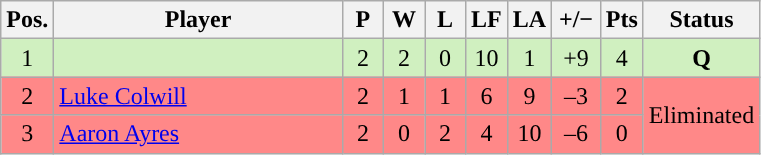<table class="wikitable" style="text-align:center; margin: 1em auto 1em auto, align:left">
<tr>
<th width=20>Pos.</th>
<th width=185>Player</th>
<th width=20>P</th>
<th width=20>W</th>
<th width=20>L</th>
<th width=20>LF</th>
<th width=20>LA</th>
<th width=25>+/−</th>
<th width=20>Pts</th>
<th width=70>Status</th>
</tr>
<tr style="background:#D0F0C0;">
<td>1</td>
<td align=left></td>
<td>2</td>
<td>2</td>
<td>0</td>
<td>10</td>
<td>1</td>
<td>+9</td>
<td>4</td>
<td><strong>Q</strong></td>
</tr>
<tr style="background:#FF8888;">
<td>2</td>
<td align=left> <a href='#'>Luke Colwill</a></td>
<td>2</td>
<td>1</td>
<td>1</td>
<td>6</td>
<td>9</td>
<td>–3</td>
<td>2</td>
<td rowspan=2>Eliminated</td>
</tr>
<tr style="background:#FF8888;">
<td>3</td>
<td align=left> <a href='#'>Aaron Ayres</a></td>
<td>2</td>
<td>0</td>
<td>2</td>
<td>4</td>
<td>10</td>
<td>–6</td>
<td>0</td>
</tr>
</table>
